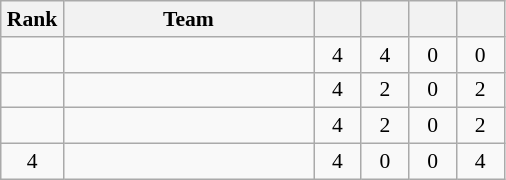<table class="wikitable" style="text-align:center; font-size:90%;">
<tr>
<th width=35>Rank</th>
<th width=160>Team</th>
<th width=25></th>
<th width=25></th>
<th width=25></th>
<th width=25></th>
</tr>
<tr>
<td></td>
<td align="left"></td>
<td>4</td>
<td>4</td>
<td>0</td>
<td>0</td>
</tr>
<tr>
<td></td>
<td align="left"></td>
<td>4</td>
<td>2</td>
<td>0</td>
<td>2</td>
</tr>
<tr>
<td></td>
<td align="left"></td>
<td>4</td>
<td>2</td>
<td>0</td>
<td>2</td>
</tr>
<tr>
<td>4</td>
<td align="left"></td>
<td>4</td>
<td>0</td>
<td>0</td>
<td>4</td>
</tr>
</table>
